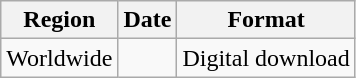<table class="wikitable">
<tr>
<th>Region</th>
<th>Date</th>
<th>Format</th>
</tr>
<tr>
<td rowspan="2">Worldwide</td>
<td></td>
<td>Digital download</td>
</tr>
</table>
